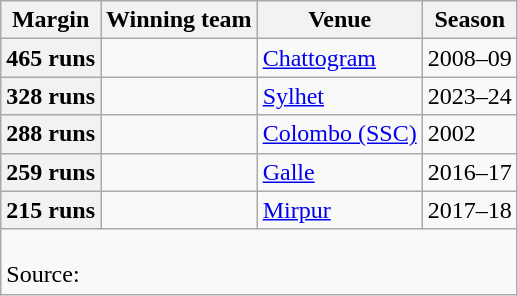<table class="wikitable">
<tr>
<th align="center"><strong>Margin</strong></th>
<th align="center"><strong>Winning team</strong></th>
<th align="center"><strong>Venue</strong></th>
<th align="center"><strong>Season</strong></th>
</tr>
<tr>
<th>465 runs</th>
<td></td>
<td><a href='#'>Chattogram</a></td>
<td>2008–09</td>
</tr>
<tr>
<th>328 runs</th>
<td></td>
<td><a href='#'>Sylhet</a></td>
<td>2023–24</td>
</tr>
<tr>
<th>288 runs</th>
<td></td>
<td><a href='#'>Colombo (SSC)</a></td>
<td>2002</td>
</tr>
<tr>
<th>259 runs</th>
<td></td>
<td><a href='#'>Galle</a></td>
<td>2016–17</td>
</tr>
<tr>
<th>215 runs</th>
<td></td>
<td><a href='#'>Mirpur</a></td>
<td>2017–18</td>
</tr>
<tr>
<td colspan="5"><br>Source:</td>
</tr>
</table>
